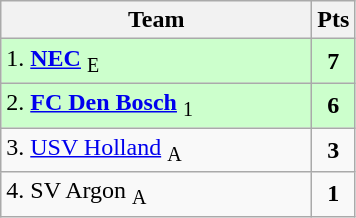<table class="wikitable" style="text-align:center; float:left; margin-right:1em">
<tr>
<th style="width:200px">Team</th>
<th width=20>Pts</th>
</tr>
<tr bgcolor=ccffcc>
<td align=left>1. <strong><a href='#'>NEC</a></strong> <sub>E</sub></td>
<td><strong>7</strong></td>
</tr>
<tr bgcolor=ccffcc>
<td align=left>2. <strong><a href='#'>FC Den Bosch</a></strong> <sub>1</sub></td>
<td><strong>6</strong></td>
</tr>
<tr>
<td align=left>3. <a href='#'>USV Holland</a> <sub>A</sub></td>
<td><strong>3</strong></td>
</tr>
<tr>
<td align=left>4. SV Argon <sub>A</sub></td>
<td><strong>1</strong></td>
</tr>
</table>
